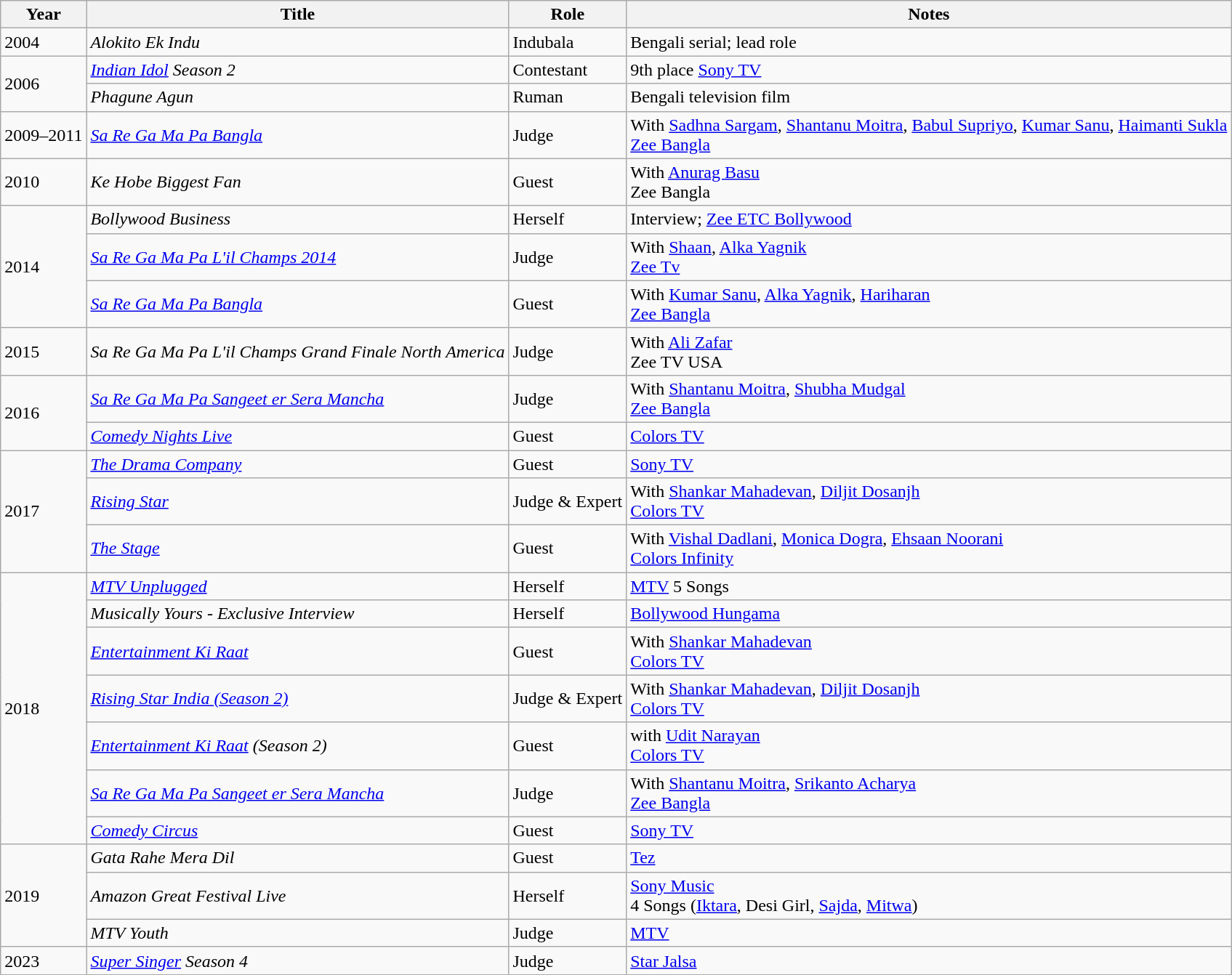<table class="wikitable sortable">
<tr>
<th>Year</th>
<th>Title</th>
<th>Role</th>
<th>Notes</th>
</tr>
<tr>
<td>2004</td>
<td><em>Alokito Ek Indu</em></td>
<td>Indubala</td>
<td>Bengali serial; lead role</td>
</tr>
<tr>
<td rowspan="2">2006</td>
<td><em><a href='#'>Indian Idol</a> Season 2</em></td>
<td>Contestant</td>
<td>9th place <a href='#'>Sony TV</a></td>
</tr>
<tr>
<td><em>Phagune Agun</em></td>
<td>Ruman</td>
<td>Bengali television film</td>
</tr>
<tr>
<td>2009–2011</td>
<td><em><a href='#'>Sa Re Ga Ma Pa Bangla</a></em></td>
<td>Judge</td>
<td>With <a href='#'>Sadhna Sargam</a>, <a href='#'>Shantanu Moitra</a>, <a href='#'>Babul Supriyo</a>, <a href='#'>Kumar Sanu</a>, <a href='#'>Haimanti Sukla</a><br><a href='#'>Zee Bangla</a></td>
</tr>
<tr>
<td>2010</td>
<td><em>Ke Hobe Biggest Fan</em></td>
<td>Guest</td>
<td>With <a href='#'>Anurag Basu</a><br>Zee Bangla</td>
</tr>
<tr>
<td rowspan="3">2014</td>
<td><em>Bollywood Business</em></td>
<td>Herself</td>
<td>Interview; <a href='#'>Zee ETC Bollywood</a></td>
</tr>
<tr>
<td><em><a href='#'>Sa Re Ga Ma Pa L'il Champs 2014</a></em></td>
<td>Judge</td>
<td>With <a href='#'>Shaan</a>, <a href='#'>Alka Yagnik</a><br><a href='#'>Zee Tv</a></td>
</tr>
<tr>
<td><em><a href='#'>Sa Re Ga Ma Pa Bangla</a></em></td>
<td>Guest</td>
<td>With <a href='#'>Kumar Sanu</a>, <a href='#'>Alka Yagnik</a>, <a href='#'>Hariharan</a><br><a href='#'>Zee Bangla</a></td>
</tr>
<tr>
<td>2015</td>
<td><em>Sa Re Ga Ma Pa L'il Champs Grand Finale North America</em></td>
<td>Judge</td>
<td>With <a href='#'>Ali Zafar</a><br>Zee TV USA</td>
</tr>
<tr>
<td rowspan="2">2016</td>
<td><em><a href='#'>Sa Re Ga Ma Pa Sangeet er Sera Mancha</a></em></td>
<td>Judge</td>
<td>With <a href='#'>Shantanu Moitra</a>, <a href='#'>Shubha Mudgal</a><br><a href='#'>Zee Bangla</a></td>
</tr>
<tr>
<td><em><a href='#'>Comedy Nights Live</a></em></td>
<td>Guest</td>
<td><a href='#'>Colors TV</a></td>
</tr>
<tr>
<td rowspan="3">2017</td>
<td><em><a href='#'>The Drama Company</a></em></td>
<td>Guest</td>
<td><a href='#'>Sony TV</a></td>
</tr>
<tr>
<td><em><a href='#'>Rising Star</a></em></td>
<td>Judge & Expert</td>
<td>With <a href='#'>Shankar Mahadevan</a>, <a href='#'>Diljit Dosanjh</a><br><a href='#'>Colors TV</a></td>
</tr>
<tr>
<td><em><a href='#'>The Stage</a></em></td>
<td>Guest</td>
<td>With <a href='#'>Vishal Dadlani</a>, <a href='#'>Monica Dogra</a>, <a href='#'>Ehsaan Noorani</a><br><a href='#'>Colors Infinity</a></td>
</tr>
<tr>
<td rowspan="7">2018</td>
<td><em><a href='#'>MTV Unplugged</a></em></td>
<td>Herself</td>
<td><a href='#'>MTV</a> 5 Songs</td>
</tr>
<tr>
<td><em>Musically Yours - Exclusive Interview</em></td>
<td>Herself</td>
<td><a href='#'>Bollywood Hungama</a></td>
</tr>
<tr>
<td><em><a href='#'>Entertainment Ki Raat</a></em></td>
<td>Guest</td>
<td>With <a href='#'>Shankar Mahadevan</a><br><a href='#'>Colors TV</a></td>
</tr>
<tr>
<td><em><a href='#'>Rising Star India (Season 2)</a></em></td>
<td>Judge & Expert</td>
<td>With <a href='#'>Shankar Mahadevan</a>, <a href='#'>Diljit Dosanjh</a><br><a href='#'>Colors TV</a></td>
</tr>
<tr>
<td><em><a href='#'>Entertainment Ki Raat</a> (Season 2)</em></td>
<td>Guest</td>
<td>with <a href='#'>Udit Narayan</a><br><a href='#'>Colors TV</a></td>
</tr>
<tr>
<td><em><a href='#'>Sa Re Ga Ma Pa Sangeet er Sera Mancha</a></em></td>
<td>Judge</td>
<td>With <a href='#'>Shantanu Moitra</a>, <a href='#'>Srikanto Acharya</a><br><a href='#'>Zee Bangla</a></td>
</tr>
<tr>
<td><em><a href='#'>Comedy Circus</a></em></td>
<td>Guest</td>
<td><a href='#'>Sony TV</a></td>
</tr>
<tr>
<td rowspan="3">2019</td>
<td><em>Gata Rahe Mera Dil</em></td>
<td>Guest</td>
<td><a href='#'>Tez</a></td>
</tr>
<tr>
<td><em>Amazon Great Festival Live</em></td>
<td>Herself</td>
<td><a href='#'>Sony Music</a><br>4 Songs (<a href='#'>Iktara</a>, Desi Girl, <a href='#'>Sajda</a>, <a href='#'>Mitwa</a>)</td>
</tr>
<tr>
<td><em>MTV Youth</em></td>
<td>Judge</td>
<td><a href='#'>MTV</a></td>
</tr>
<tr>
<td>2023</td>
<td><em><a href='#'>Super Singer</a> Season 4</em></td>
<td>Judge</td>
<td><a href='#'>Star Jalsa</a></td>
</tr>
</table>
